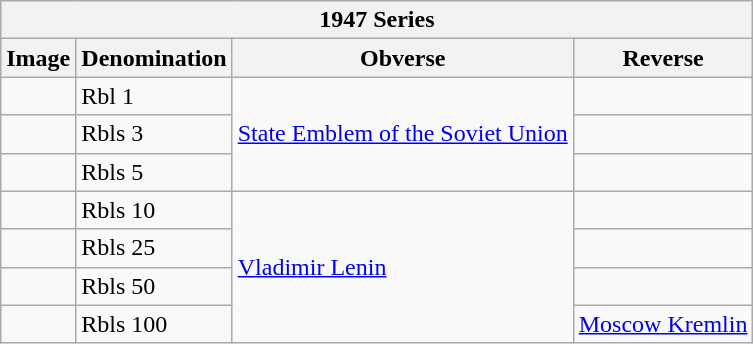<table class="wikitable">
<tr>
<th colspan=4>1947 Series</th>
</tr>
<tr>
<th>Image</th>
<th>Denomination</th>
<th>Obverse</th>
<th>Reverse</th>
</tr>
<tr>
<td align="center"><br></td>
<td>Rbl 1</td>
<td rowspan="3"><a href='#'>State Emblem of the Soviet Union</a></td>
<td></td>
</tr>
<tr>
<td align="center"></td>
<td>Rbls 3</td>
<td></td>
</tr>
<tr>
<td align="center"></td>
<td>Rbls 5</td>
<td></td>
</tr>
<tr>
<td align="center"></td>
<td>Rbls 10</td>
<td rowspan="4"><a href='#'>Vladimir Lenin</a></td>
<td></td>
</tr>
<tr>
<td align="center"></td>
<td>Rbls 25</td>
<td></td>
</tr>
<tr>
<td align="center"></td>
<td>Rbls 50</td>
<td></td>
</tr>
<tr>
<td align="center"></td>
<td>Rbls 100</td>
<td><a href='#'>Moscow Kremlin</a></td>
</tr>
</table>
